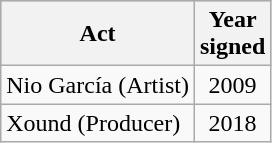<table class="wikitable">
<tr style="background:#ccc;">
<th style="text-align:center;">Act</th>
<th style="text-align:center;">Year <br>signed</th>
</tr>
<tr>
<td>Nio García (Artist)</td>
<td style="text-align:center;" rowspan="1">2009</td>
</tr>
<tr>
<td>Xound (Producer)</td>
<td style="text-align:center;">2018</td>
</tr>
</table>
